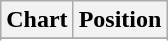<table class="wikitable sortable">
<tr>
<th>Chart</th>
<th>Position</th>
</tr>
<tr>
</tr>
<tr>
</tr>
<tr>
</tr>
</table>
